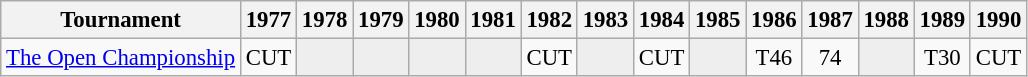<table class="wikitable" style="font-size:95%;text-align:center;">
<tr>
<th>Tournament</th>
<th>1977</th>
<th>1978</th>
<th>1979</th>
<th>1980</th>
<th>1981</th>
<th>1982</th>
<th>1983</th>
<th>1984</th>
<th>1985</th>
<th>1986</th>
<th>1987</th>
<th>1988</th>
<th>1989</th>
<th>1990</th>
</tr>
<tr>
<td align=left><a href='#'>The Open Championship</a></td>
<td>CUT</td>
<td style="background:#eeeeee;"></td>
<td style="background:#eeeeee;"></td>
<td style="background:#eeeeee;"></td>
<td style="background:#eeeeee;"></td>
<td>CUT</td>
<td style="background:#eeeeee;"></td>
<td>CUT</td>
<td style="background:#eeeeee;"></td>
<td>T46</td>
<td>74</td>
<td style="background:#eeeeee;"></td>
<td>T30</td>
<td>CUT</td>
</tr>
</table>
